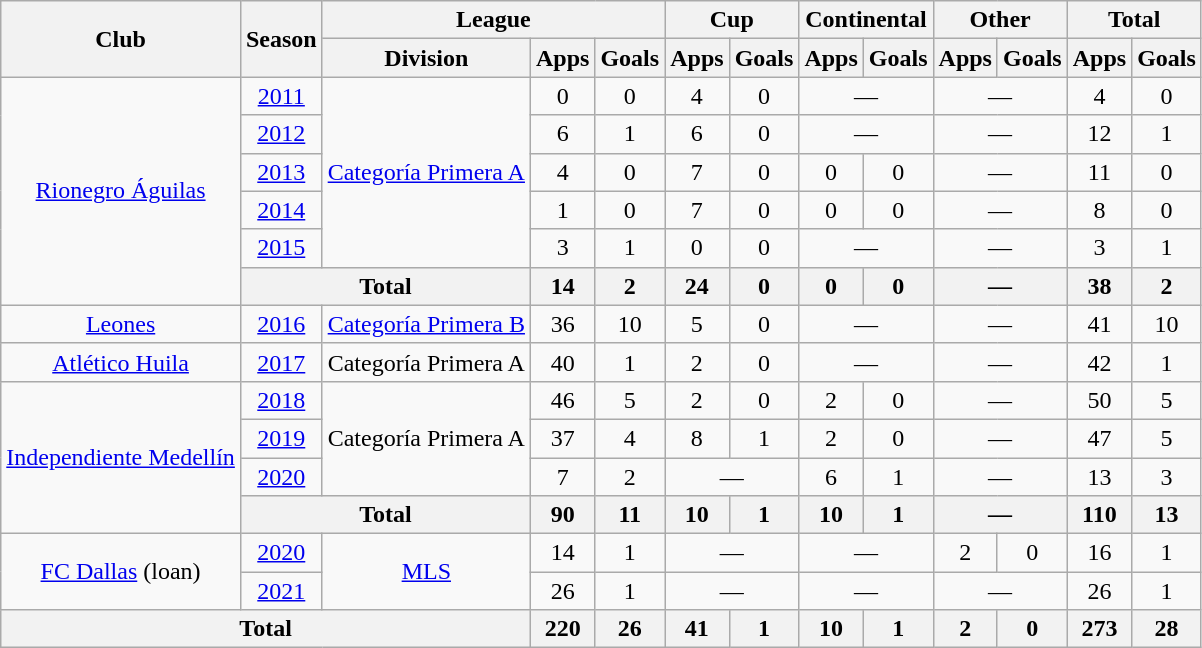<table class="wikitable" style="text-align: center;">
<tr>
<th rowspan="2">Club</th>
<th rowspan="2">Season</th>
<th colspan="3">League</th>
<th colspan="2">Cup</th>
<th colspan="2">Continental</th>
<th colspan="2">Other</th>
<th colspan="2">Total</th>
</tr>
<tr>
<th>Division</th>
<th>Apps</th>
<th>Goals</th>
<th>Apps</th>
<th>Goals</th>
<th>Apps</th>
<th>Goals</th>
<th>Apps</th>
<th>Goals</th>
<th>Apps</th>
<th>Goals</th>
</tr>
<tr>
<td rowspan="6" valign="center"><a href='#'>Rionegro Águilas</a></td>
<td><a href='#'>2011</a></td>
<td rowspan="5"><a href='#'>Categoría Primera A</a></td>
<td>0</td>
<td>0</td>
<td>4</td>
<td>0</td>
<td colspan="2">—</td>
<td colspan="2">—</td>
<td>4</td>
<td>0</td>
</tr>
<tr>
<td><a href='#'>2012</a></td>
<td>6</td>
<td>1</td>
<td>6</td>
<td>0</td>
<td colspan="2">—</td>
<td colspan="2">—</td>
<td>12</td>
<td>1</td>
</tr>
<tr>
<td><a href='#'>2013</a></td>
<td>4</td>
<td>0</td>
<td>7</td>
<td>0</td>
<td>0</td>
<td>0</td>
<td colspan="2">—</td>
<td>11</td>
<td>0</td>
</tr>
<tr>
<td><a href='#'>2014</a></td>
<td>1</td>
<td>0</td>
<td>7</td>
<td>0</td>
<td>0</td>
<td>0</td>
<td colspan="2">—</td>
<td>8</td>
<td>0</td>
</tr>
<tr>
<td><a href='#'>2015</a></td>
<td>3</td>
<td>1</td>
<td>0</td>
<td>0</td>
<td colspan="2">—</td>
<td colspan="2">—</td>
<td>3</td>
<td>1</td>
</tr>
<tr>
<th colspan="2">Total</th>
<th>14</th>
<th>2</th>
<th>24</th>
<th>0</th>
<th>0</th>
<th>0</th>
<th colspan="2">—</th>
<th>38</th>
<th>2</th>
</tr>
<tr>
<td valign="center"><a href='#'>Leones</a></td>
<td><a href='#'>2016</a></td>
<td><a href='#'>Categoría Primera B</a></td>
<td>36</td>
<td>10</td>
<td>5</td>
<td>0</td>
<td colspan="2">—</td>
<td colspan="2">—</td>
<td>41</td>
<td>10</td>
</tr>
<tr>
<td valign="center"><a href='#'>Atlético Huila</a></td>
<td><a href='#'>2017</a></td>
<td>Categoría Primera A</td>
<td>40</td>
<td>1</td>
<td>2</td>
<td>0</td>
<td colspan="2">—</td>
<td colspan="2">—</td>
<td>42</td>
<td>1</td>
</tr>
<tr>
<td rowspan="4" valign="center"><a href='#'>Independiente Medellín</a></td>
<td><a href='#'>2018</a></td>
<td rowspan="3" valign="center">Categoría Primera A</td>
<td>46</td>
<td>5</td>
<td>2</td>
<td>0</td>
<td>2</td>
<td>0</td>
<td colspan="2">—</td>
<td>50</td>
<td>5</td>
</tr>
<tr>
<td><a href='#'>2019</a></td>
<td>37</td>
<td>4</td>
<td>8</td>
<td>1</td>
<td>2</td>
<td>0</td>
<td colspan="2">—</td>
<td>47</td>
<td>5</td>
</tr>
<tr>
<td><a href='#'>2020</a></td>
<td>7</td>
<td>2</td>
<td colspan="2">—</td>
<td>6</td>
<td>1</td>
<td colspan="2">—</td>
<td>13</td>
<td>3</td>
</tr>
<tr>
<th colspan="2">Total</th>
<th>90</th>
<th>11</th>
<th>10</th>
<th>1</th>
<th>10</th>
<th>1</th>
<th colspan="2">—</th>
<th>110</th>
<th>13</th>
</tr>
<tr>
<td rowspan="2" valign="center"><a href='#'>FC Dallas</a> (loan)</td>
<td><a href='#'>2020</a></td>
<td rowspan="2" valign="center"><a href='#'>MLS</a></td>
<td>14</td>
<td>1</td>
<td colspan="2">—</td>
<td colspan="2">—</td>
<td>2</td>
<td>0</td>
<td>16</td>
<td>1</td>
</tr>
<tr>
<td><a href='#'>2021</a></td>
<td>26</td>
<td>1</td>
<td colspan="2">—</td>
<td colspan="2">—</td>
<td colspan="2">—</td>
<td>26</td>
<td>1</td>
</tr>
<tr>
<th colspan="3"><strong>Total</strong></th>
<th>220</th>
<th>26</th>
<th>41</th>
<th>1</th>
<th>10</th>
<th>1</th>
<th>2</th>
<th>0</th>
<th>273</th>
<th>28</th>
</tr>
</table>
